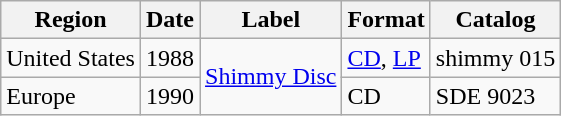<table class="wikitable">
<tr>
<th>Region</th>
<th>Date</th>
<th>Label</th>
<th>Format</th>
<th>Catalog</th>
</tr>
<tr>
<td>United States</td>
<td>1988</td>
<td rowspan="2"><a href='#'>Shimmy Disc</a></td>
<td><a href='#'>CD</a>, <a href='#'>LP</a></td>
<td>shimmy 015</td>
</tr>
<tr>
<td>Europe</td>
<td>1990</td>
<td>CD</td>
<td>SDE 9023</td>
</tr>
</table>
